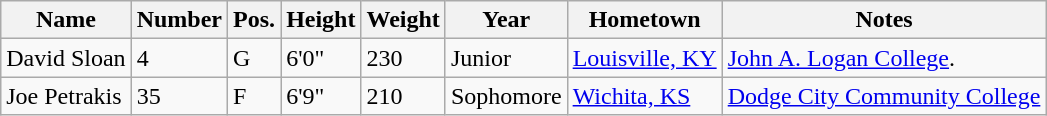<table class="wikitable sortable" border="1">
<tr>
<th>Name</th>
<th>Number</th>
<th>Pos.</th>
<th>Height</th>
<th>Weight</th>
<th>Year</th>
<th>Hometown</th>
<th class="unsortable">Notes</th>
</tr>
<tr>
<td>David Sloan</td>
<td>4</td>
<td>G</td>
<td>6'0"</td>
<td>230</td>
<td>Junior</td>
<td><a href='#'>Louisville, KY</a></td>
<td><a href='#'>John A. Logan College</a>.</td>
</tr>
<tr>
<td>Joe Petrakis</td>
<td>35</td>
<td>F</td>
<td>6'9"</td>
<td>210</td>
<td>Sophomore</td>
<td><a href='#'>Wichita, KS</a></td>
<td><a href='#'>Dodge City Community College</a></td>
</tr>
</table>
